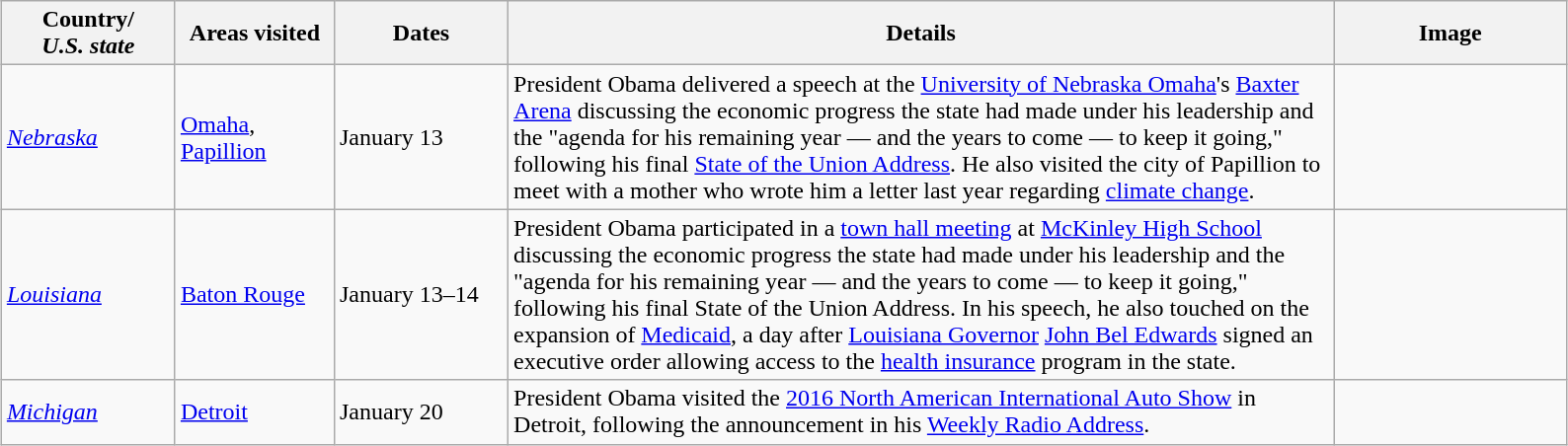<table class="wikitable" style="margin: 1em auto 1em auto">
<tr>
<th width=110>Country/<br><em>U.S. state</em></th>
<th width=100>Areas visited</th>
<th width=110>Dates</th>
<th width=550>Details</th>
<th width=150>Image</th>
</tr>
<tr>
<td> <em><a href='#'>Nebraska</a></em></td>
<td><a href='#'>Omaha</a>,<br><a href='#'>Papillion</a></td>
<td>January 13</td>
<td>President Obama delivered a speech at the <a href='#'>University of Nebraska Omaha</a>'s <a href='#'>Baxter Arena</a> discussing the economic progress the state had made under his leadership and the "agenda for his remaining year — and the years to come — to keep it going," following his final <a href='#'>State of the Union Address</a>. He also visited the city of Papillion to meet with a mother who wrote him a letter last year regarding <a href='#'>climate change</a>.</td>
<td></td>
</tr>
<tr>
<td> <em><a href='#'>Louisiana</a></em></td>
<td><a href='#'>Baton Rouge</a></td>
<td>January 13–14</td>
<td>President Obama participated in a <a href='#'>town hall meeting</a> at <a href='#'>McKinley High School</a> discussing the economic progress the state had made under his leadership and the "agenda for his remaining year — and the years to come — to keep it going," following his final State of the Union Address. In his speech, he also touched on the expansion of <a href='#'>Medicaid</a>, a day after <a href='#'>Louisiana Governor</a> <a href='#'>John Bel Edwards</a> signed an executive order allowing access to the <a href='#'>health insurance</a> program in the state.</td>
<td></td>
</tr>
<tr>
<td> <em><a href='#'>Michigan</a></em></td>
<td><a href='#'>Detroit</a></td>
<td>January 20</td>
<td>President Obama visited the <a href='#'>2016 North American International Auto Show</a> in Detroit, following the announcement in his <a href='#'>Weekly Radio Address</a>.</td>
<td></td>
</tr>
</table>
